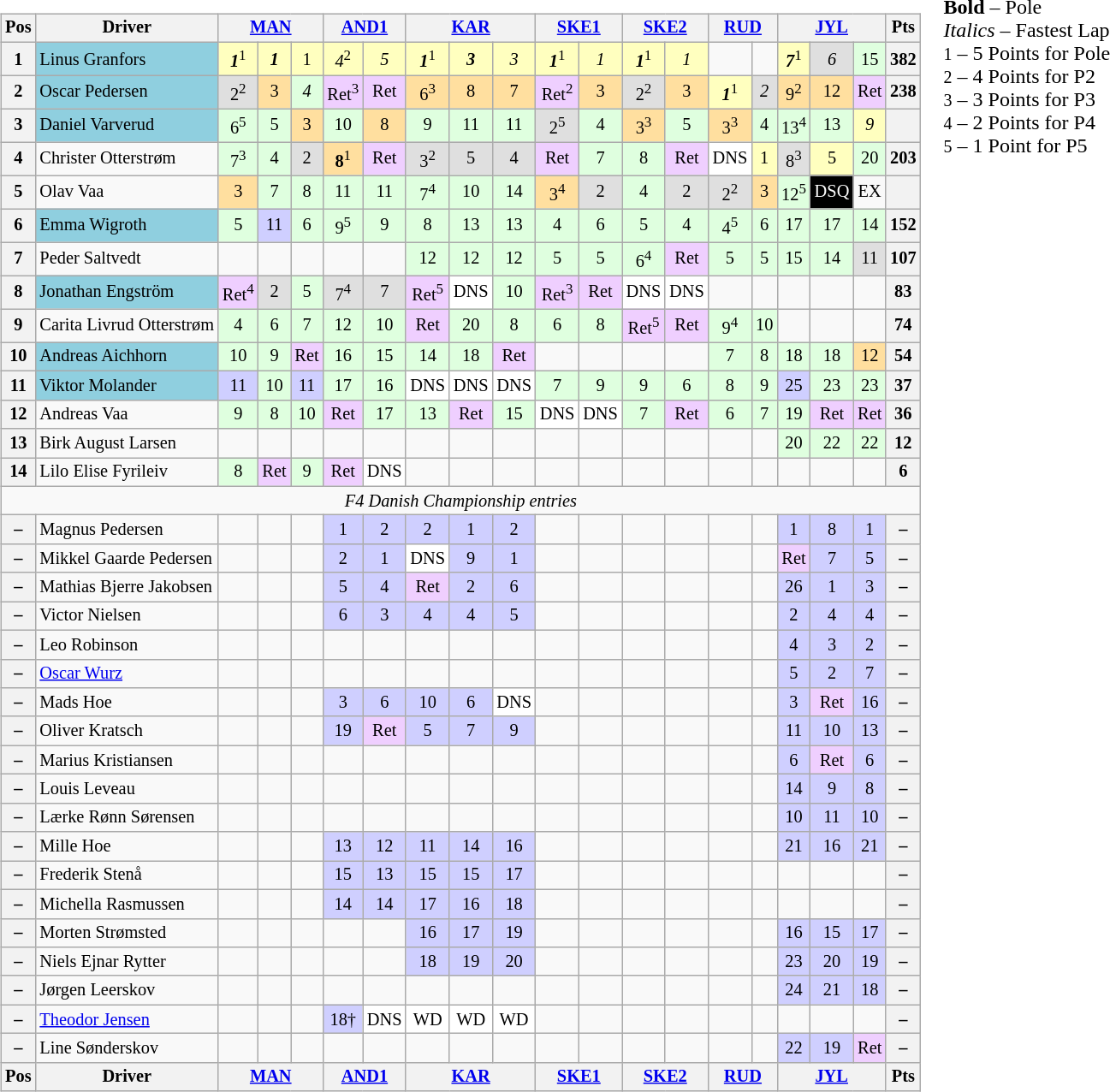<table>
<tr>
<td valign="top"><br><table class="wikitable" style="font-size: 85%; text-align:center">
<tr>
<th valign=middle>Pos</th>
<th valign=middle>Driver</th>
<th colspan=3><a href='#'>MAN</a><br></th>
<th colspan=2><a href='#'>AND1</a><br></th>
<th colspan=3><a href='#'>KAR</a><br></th>
<th colspan=2><a href='#'>SKE1</a><br></th>
<th colspan=2><a href='#'>SKE2</a><br></th>
<th colspan=2><a href='#'>RUD</a><br></th>
<th colspan=3><a href='#'>JYL</a><br></th>
<th valign=middle>Pts</th>
</tr>
<tr>
<th>1</th>
<td align=left style="background:#8fcfdf;"> Linus Granfors</td>
<td style="background:#ffffbf;"><strong><em>1</em></strong><sup>1</sup></td>
<td style="background:#ffffbf;"><strong><em>1</em></strong></td>
<td style="background:#ffffbf;">1</td>
<td style="background:#ffffbf;"><em>4</em><sup>2</sup></td>
<td style="background:#ffffbf;"><em>5</em></td>
<td style="background:#ffffbf;"><strong><em>1</em></strong><sup>1</sup></td>
<td style="background:#ffffbf;"><strong><em>3</em></strong></td>
<td style="background:#ffffbf;"><em>3</em></td>
<td style="background:#ffffbf;"><strong><em>1</em></strong><sup>1</sup></td>
<td style="background:#ffffbf;"><em>1</em></td>
<td style="background:#ffffbf;"><strong><em>1</em></strong><sup>1</sup></td>
<td style="background:#ffffbf;"><em>1</em></td>
<td></td>
<td></td>
<td style="background:#ffffbf;"><strong><em>7</em></strong><sup>1</sup></td>
<td style="background:#dfdfdf;"><em>6</em></td>
<td style="background:#dfffdf;">15</td>
<th>382</th>
</tr>
<tr>
<th>2</th>
<td align=left style="background:#8fcfdf;"> Oscar Pedersen</td>
<td style="background:#dfdfdf;">2<sup>2</sup></td>
<td style="background:#ffdf9f;">3</td>
<td style="background:#dfffdf;"><em>4</em></td>
<td style="background:#EFCFFF;">Ret<sup>3</sup></td>
<td style="background:#EFCFFF;">Ret</td>
<td style="background:#ffdf9f;">6<sup>3</sup></td>
<td style="background:#ffdf9f;">8</td>
<td style="background:#ffdf9f;">7</td>
<td style="background:#EFCFFF;">Ret<sup>2</sup></td>
<td style="background:#ffdf9f;">3</td>
<td style="background:#dfdfdf;">2<sup>2</sup></td>
<td style="background:#ffdf9f;">3</td>
<td style="background:#ffffbf;"><strong><em>1</em></strong><sup>1</sup></td>
<td style="background:#dfdfdf;"><em>2</em></td>
<td style="background:#ffdf9f;">9<sup>2</sup></td>
<td style="background:#ffdf9f;">12</td>
<td style="background:#EFCFFF;">Ret</td>
<th>238</th>
</tr>
<tr>
<th>3</th>
<td align=left style="background:#8fcfdf;"> Daniel Varverud</td>
<td style="background:#dfffdf;">6<sup>5</sup></td>
<td style="background:#dfffdf;">5</td>
<td style="background:#ffdf9f;">3</td>
<td style="background:#dfffdf;">10</td>
<td style="background:#ffdf9f;">8</td>
<td style="background:#dfffdf;">9</td>
<td style="background:#dfffdf;">11</td>
<td style="background:#dfffdf;">11</td>
<td style="background:#dfdfdf;">2<sup>5</sup></td>
<td style="background:#dfffdf;">4</td>
<td style="background:#ffdf9f;">3<sup>3</sup></td>
<td style="background:#dfffdf;">5</td>
<td style="background:#ffdf9f;">3<sup>3</sup></td>
<td style="background:#dfffdf;">4</td>
<td style="background:#dfffdf;">13<sup>4</sup></td>
<td style="background:#dfffdf;">13</td>
<td style="background:#ffffbf;"><em>9</em></td>
<th></th>
</tr>
<tr>
<th>4</th>
<td align=left> Christer Otterstrøm</td>
<td style="background:#dfffdf;">7<sup>3</sup></td>
<td style="background:#dfffdf;">4</td>
<td style="background:#dfdfdf;">2</td>
<td style="background:#ffdf9f;"><strong>8</strong><sup>1</sup></td>
<td style="background:#EFCFFF;">Ret</td>
<td style="background:#dfdfdf;">3<sup>2</sup></td>
<td style="background:#dfdfdf;">5</td>
<td style="background:#dfdfdf;">4</td>
<td style="background:#EFCFFF;">Ret</td>
<td style="background:#dfffdf;">7</td>
<td style="background:#dfffdf;">8</td>
<td style="background:#EFCFFF;">Ret</td>
<td style="background:#FFFFFF;">DNS</td>
<td style="background:#ffffbf;">1</td>
<td style="background:#dfdfdf;">8<sup>3</sup></td>
<td style="background:#ffffbf;">5</td>
<td style="background:#dfffdf;">20</td>
<th>203</th>
</tr>
<tr>
<th>5</th>
<td align=left> Olav Vaa</td>
<td style="background:#ffdf9f;">3</td>
<td style="background:#dfffdf;">7</td>
<td style="background:#dfffdf;">8</td>
<td style="background:#dfffdf;">11</td>
<td style="background:#dfffdf;">11</td>
<td style="background:#dfffdf;">7<sup>4</sup></td>
<td style="background:#dfffdf;">10</td>
<td style="background:#dfffdf;">14</td>
<td style="background:#ffdf9f;">3<sup>4</sup></td>
<td style="background:#dfdfdf;">2</td>
<td style="background:#dfffdf;">4</td>
<td style="background:#dfdfdf;">2</td>
<td style="background:#dfdfdf;">2<sup>2</sup></td>
<td style="background:#ffdf9f;">3</td>
<td style="background:#dfffdf;">12<sup>5</sup></td>
<td style="background:#000000; color:white;">DSQ</td>
<td style="background:#;">EX</td>
<th></th>
</tr>
<tr>
<th>6</th>
<td align=left style="background:#8fcfdf;"> Emma Wigroth</td>
<td style="background:#dfffdf;">5</td>
<td style="background:#CFCFFF;">11</td>
<td style="background:#dfffdf;">6</td>
<td style="background:#dfffdf;">9<sup>5</sup></td>
<td style="background:#dfffdf;">9</td>
<td style="background:#dfffdf;">8</td>
<td style="background:#dfffdf;">13</td>
<td style="background:#dfffdf;">13</td>
<td style="background:#dfffdf;">4</td>
<td style="background:#dfffdf;">6</td>
<td style="background:#dfffdf;">5</td>
<td style="background:#dfffdf;">4</td>
<td style="background:#dfffdf;">4<sup>5</sup></td>
<td style="background:#dfffdf;">6</td>
<td style="background:#dfffdf;">17</td>
<td style="background:#dfffdf;">17</td>
<td style="background:#dfffdf;">14</td>
<th>152</th>
</tr>
<tr>
<th>7</th>
<td align=left> Peder Saltvedt</td>
<td></td>
<td></td>
<td></td>
<td></td>
<td></td>
<td style="background:#dfffdf;">12</td>
<td style="background:#dfffdf;">12</td>
<td style="background:#dfffdf;">12</td>
<td style="background:#dfffdf;">5</td>
<td style="background:#dfffdf;">5</td>
<td style="background:#dfffdf;">6<sup>4</sup></td>
<td style="background:#EFCFFF;">Ret</td>
<td style="background:#dfffdf;">5</td>
<td style="background:#dfffdf;">5</td>
<td style="background:#dfffdf;">15</td>
<td style="background:#dfffdf;">14</td>
<td style="background:#dfdfdf;">11</td>
<th>107</th>
</tr>
<tr>
<th>8</th>
<td align=left style="background:#8fcfdf;"> Jonathan Engström</td>
<td style="background:#EFCFFF;">Ret<sup>4</sup></td>
<td style="background:#dfdfdf;">2</td>
<td style="background:#dfffdf;">5</td>
<td style="background:#dfdfdf;">7<sup>4</sup></td>
<td style="background:#dfdfdf;">7</td>
<td style="background:#EFCFFF;">Ret<sup>5</sup></td>
<td style="background:#FFFFFF;">DNS</td>
<td style="background:#dfffdf;">10</td>
<td style="background:#EFCFFF;">Ret<sup>3</sup></td>
<td style="background:#EFCFFF;">Ret</td>
<td style="background:#FFFFFF;">DNS</td>
<td style="background:#FFFFFF;">DNS</td>
<td></td>
<td></td>
<td></td>
<td></td>
<td></td>
<th>83</th>
</tr>
<tr>
<th>9</th>
<td align=left nowrap> Carita Livrud Otterstrøm</td>
<td style="background:#dfffdf;">4</td>
<td style="background:#dfffdf;">6</td>
<td style="background:#dfffdf;">7</td>
<td style="background:#dfffdf;">12</td>
<td style="background:#dfffdf;">10</td>
<td style="background:#EFCFFF;">Ret</td>
<td style="background:#dfffdf;">20</td>
<td style="background:#dfffdf;">8</td>
<td style="background:#dfffdf;">6</td>
<td style="background:#dfffdf;">8</td>
<td style="background:#EFCFFF;">Ret<sup>5</sup></td>
<td style="background:#EFCFFF;">Ret</td>
<td style="background:#dfffdf;">9<sup>4</sup></td>
<td style="background:#dfffdf;">10</td>
<td></td>
<td></td>
<td></td>
<th>74</th>
</tr>
<tr>
<th>10</th>
<td align=left style="background:#8fcfdf;"> Andreas Aichhorn</td>
<td style="background:#dfffdf;">10</td>
<td style="background:#dfffdf;">9</td>
<td style="background:#EFCFFF;">Ret</td>
<td style="background:#dfffdf;">16</td>
<td style="background:#dfffdf;">15</td>
<td style="background:#dfffdf;">14</td>
<td style="background:#dfffdf;">18</td>
<td style="background:#EFCFFF;">Ret</td>
<td></td>
<td></td>
<td></td>
<td></td>
<td style="background:#dfffdf;">7</td>
<td style="background:#dfffdf;">8</td>
<td style="background:#dfffdf;">18</td>
<td style="background:#dfffdf;">18</td>
<td style="background:#ffdf9f;">12</td>
<th>54</th>
</tr>
<tr>
<th>11</th>
<td align=left style="background:#8fcfdf;"> Viktor Molander</td>
<td style="background:#CFCFFF;">11</td>
<td style="background:#dfffdf;">10</td>
<td style="background:#CFCFFF;">11</td>
<td style="background:#dfffdf;">17</td>
<td style="background:#dfffdf;">16</td>
<td style="background:#FFFFFF;">DNS</td>
<td style="background:#FFFFFF;">DNS</td>
<td style="background:#FFFFFF;">DNS</td>
<td style="background:#dfffdf;">7</td>
<td style="background:#dfffdf;">9</td>
<td style="background:#dfffdf;">9</td>
<td style="background:#dfffdf;">6</td>
<td style="background:#dfffdf;">8</td>
<td style="background:#dfffdf;">9</td>
<td style="background:#CFCFFF;">25</td>
<td style="background:#dfffdf;">23</td>
<td style="background:#dfffdf;">23</td>
<th>37</th>
</tr>
<tr>
<th>12</th>
<td align=left> Andreas Vaa</td>
<td style="background:#dfffdf;">9</td>
<td style="background:#dfffdf;">8</td>
<td style="background:#dfffdf;">10</td>
<td style="background:#EFCFFF;">Ret</td>
<td style="background:#dfffdf;">17</td>
<td style="background:#dfffdf;">13</td>
<td style="background:#EFCFFF;">Ret</td>
<td style="background:#dfffdf;">15</td>
<td style="background:#FFFFFF;">DNS</td>
<td style="background:#FFFFFF;">DNS</td>
<td style="background:#dfffdf;">7</td>
<td style="background:#EFCFFF;">Ret</td>
<td style="background:#dfffdf;">6</td>
<td style="background:#dfffdf;">7</td>
<td style="background:#dfffdf;">19</td>
<td style="background:#EFCFFF;">Ret</td>
<td style="background:#EFCFFF;">Ret</td>
<th>36</th>
</tr>
<tr>
<th>13</th>
<td align=left> Birk August Larsen</td>
<td></td>
<td></td>
<td></td>
<td></td>
<td></td>
<td></td>
<td></td>
<td></td>
<td></td>
<td></td>
<td></td>
<td></td>
<td></td>
<td></td>
<td style="background:#dfffdf;">20</td>
<td style="background:#dfffdf;">22</td>
<td style="background:#dfffdf;">22</td>
<th>12</th>
</tr>
<tr>
<th>14</th>
<td align=left> Lilo Elise Fyrileiv</td>
<td style="background:#dfffdf;">8</td>
<td style="background:#EFCFFF;">Ret</td>
<td style="background:#dfffdf;">9</td>
<td style="background:#EFCFFF;">Ret</td>
<td style="background:#FFFFFF;">DNS</td>
<td></td>
<td></td>
<td></td>
<td></td>
<td></td>
<td></td>
<td></td>
<td></td>
<td></td>
<td></td>
<td></td>
<td></td>
<th>6</th>
</tr>
<tr>
<td colspan="20"><em>F4 Danish Championship entries</em></td>
</tr>
<tr>
<th>–</th>
<td align=left> Magnus Pedersen</td>
<td></td>
<td></td>
<td></td>
<td style="background:#CFCFFF;">1</td>
<td style="background:#CFCFFF;">2</td>
<td style="background:#CFCFFF;">2</td>
<td style="background:#CFCFFF;">1</td>
<td style="background:#CFCFFF;">2</td>
<td></td>
<td></td>
<td></td>
<td></td>
<td></td>
<td></td>
<td style="background:#CFCFFF;">1</td>
<td style="background:#CFCFFF;">8</td>
<td style="background:#CFCFFF;">1</td>
<th>–</th>
</tr>
<tr>
<th>–</th>
<td align=left nowrap> Mikkel Gaarde Pedersen</td>
<td></td>
<td></td>
<td></td>
<td style="background:#CFCFFF;">2</td>
<td style="background:#CFCFFF;">1</td>
<td style="background:#FFFFFF;">DNS</td>
<td style="background:#CFCFFF;">9</td>
<td style="background:#CFCFFF;">1</td>
<td></td>
<td></td>
<td></td>
<td></td>
<td></td>
<td></td>
<td style="background:#EFCFFF;">Ret</td>
<td style="background:#CFCFFF;">7</td>
<td style="background:#CFCFFF;">5</td>
<th>–</th>
</tr>
<tr>
<th>–</th>
<td align=left nowrap> Mathias Bjerre Jakobsen</td>
<td></td>
<td></td>
<td></td>
<td style="background:#CFCFFF;">5</td>
<td style="background:#CFCFFF;">4</td>
<td style="background:#EFCFFF;">Ret</td>
<td style="background:#CFCFFF;">2</td>
<td style="background:#CFCFFF;">6</td>
<td></td>
<td></td>
<td></td>
<td></td>
<td></td>
<td></td>
<td style="background:#CFCFFF;">26</td>
<td style="background:#CFCFFF;">1</td>
<td style="background:#CFCFFF;">3</td>
<th>–</th>
</tr>
<tr>
<th>–</th>
<td align=left> Victor Nielsen</td>
<td></td>
<td></td>
<td></td>
<td style="background:#CFCFFF;">6</td>
<td style="background:#CFCFFF;">3</td>
<td style="background:#CFCFFF;">4</td>
<td style="background:#CFCFFF;">4</td>
<td style="background:#CFCFFF;">5</td>
<td></td>
<td></td>
<td></td>
<td></td>
<td></td>
<td></td>
<td style="background:#CFCFFF;">2</td>
<td style="background:#CFCFFF;">4</td>
<td style="background:#CFCFFF;">4</td>
<th>–</th>
</tr>
<tr>
<th>–</th>
<td align=left> Leo Robinson</td>
<td></td>
<td></td>
<td></td>
<td></td>
<td></td>
<td></td>
<td></td>
<td></td>
<td></td>
<td></td>
<td></td>
<td></td>
<td></td>
<td></td>
<td style="background:#CFCFFF;">4</td>
<td style="background:#CFCFFF;">3</td>
<td style="background:#CFCFFF;">2</td>
<th>–</th>
</tr>
<tr>
<th>–</th>
<td align=left> <a href='#'>Oscar Wurz</a></td>
<td></td>
<td></td>
<td></td>
<td></td>
<td></td>
<td></td>
<td></td>
<td></td>
<td></td>
<td></td>
<td></td>
<td></td>
<td></td>
<td></td>
<td style="background:#CFCFFF;">5</td>
<td style="background:#CFCFFF;">2</td>
<td style="background:#CFCFFF;">7</td>
<th>–</th>
</tr>
<tr>
<th>–</th>
<td align=left> Mads Hoe</td>
<td></td>
<td></td>
<td></td>
<td style="background:#CFCFFF;">3</td>
<td style="background:#CFCFFF;">6</td>
<td style="background:#CFCFFF;">10</td>
<td style="background:#CFCFFF;">6</td>
<td style="background:#FFFFFF;">DNS</td>
<td></td>
<td></td>
<td></td>
<td></td>
<td></td>
<td></td>
<td style="background:#CFCFFF;">3</td>
<td style="background:#EFCFFF;">Ret</td>
<td style="background:#CFCFFF;">16</td>
<th>–</th>
</tr>
<tr>
<th>–</th>
<td align=left> Oliver Kratsch</td>
<td></td>
<td></td>
<td></td>
<td style="background:#CFCFFF;">19</td>
<td style="background:#EFCFFF;">Ret</td>
<td style="background:#CFCFFF;">5</td>
<td style="background:#CFCFFF;">7</td>
<td style="background:#CFCFFF;">9</td>
<td></td>
<td></td>
<td></td>
<td></td>
<td></td>
<td></td>
<td style="background:#CFCFFF;">11</td>
<td style="background:#CFCFFF;">10</td>
<td style="background:#CFCFFF;">13</td>
<th>–</th>
</tr>
<tr>
<th>–</th>
<td align=left> Marius Kristiansen</td>
<td></td>
<td></td>
<td></td>
<td></td>
<td></td>
<td></td>
<td></td>
<td></td>
<td></td>
<td></td>
<td></td>
<td></td>
<td></td>
<td></td>
<td style="background:#CFCFFF;">6</td>
<td style="background:#EFCFFF;">Ret</td>
<td style="background:#CFCFFF;">6</td>
<th>–</th>
</tr>
<tr>
<th>–</th>
<td align=left> Louis Leveau</td>
<td></td>
<td></td>
<td></td>
<td></td>
<td></td>
<td></td>
<td></td>
<td></td>
<td></td>
<td></td>
<td></td>
<td></td>
<td></td>
<td></td>
<td style="background:#CFCFFF;">14</td>
<td style="background:#CFCFFF;">9</td>
<td style="background:#CFCFFF;">8</td>
<th>–</th>
</tr>
<tr>
<th>–</th>
<td align=left> Lærke Rønn Sørensen</td>
<td></td>
<td></td>
<td></td>
<td></td>
<td></td>
<td></td>
<td></td>
<td></td>
<td></td>
<td></td>
<td></td>
<td></td>
<td></td>
<td></td>
<td style="background:#CFCFFF;">10</td>
<td style="background:#CFCFFF;">11</td>
<td style="background:#CFCFFF;">10</td>
<th>–</th>
</tr>
<tr>
<th>–</th>
<td align=left> Mille Hoe</td>
<td></td>
<td></td>
<td></td>
<td style="background:#CFCFFF;">13</td>
<td style="background:#CFCFFF;">12</td>
<td style="background:#CFCFFF;">11</td>
<td style="background:#CFCFFF;">14</td>
<td style="background:#CFCFFF;">16</td>
<td></td>
<td></td>
<td></td>
<td></td>
<td></td>
<td></td>
<td style="background:#CFCFFF;">21</td>
<td style="background:#CFCFFF;">16</td>
<td style="background:#CFCFFF;">21</td>
<th>–</th>
</tr>
<tr>
<th>–</th>
<td align=left> Frederik Stenå</td>
<td></td>
<td></td>
<td></td>
<td style="background:#CFCFFF;">15</td>
<td style="background:#CFCFFF;">13</td>
<td style="background:#CFCFFF;">15</td>
<td style="background:#CFCFFF;">15</td>
<td style="background:#CFCFFF;">17</td>
<td></td>
<td></td>
<td></td>
<td></td>
<td></td>
<td></td>
<td></td>
<td></td>
<td></td>
<th>–</th>
</tr>
<tr>
<th>–</th>
<td align=left> Michella Rasmussen</td>
<td></td>
<td></td>
<td></td>
<td style="background:#CFCFFF;">14</td>
<td style="background:#CFCFFF;">14</td>
<td style="background:#CFCFFF;">17</td>
<td style="background:#CFCFFF;">16</td>
<td style="background:#CFCFFF;">18</td>
<td></td>
<td></td>
<td></td>
<td></td>
<td></td>
<td></td>
<td></td>
<td></td>
<td></td>
<th>–</th>
</tr>
<tr>
<th>–</th>
<td align=left> Morten Strømsted</td>
<td></td>
<td></td>
<td></td>
<td></td>
<td></td>
<td style="background:#CFCFFF;">16</td>
<td style="background:#CFCFFF;">17</td>
<td style="background:#CFCFFF;">19</td>
<td></td>
<td></td>
<td></td>
<td></td>
<td></td>
<td></td>
<td style="background:#CFCFFF;">16</td>
<td style="background:#CFCFFF;">15</td>
<td style="background:#CFCFFF;">17</td>
<th>–</th>
</tr>
<tr>
<th>–</th>
<td align=left> Niels Ejnar Rytter</td>
<td></td>
<td></td>
<td></td>
<td></td>
<td></td>
<td style="background:#CFCFFF;">18</td>
<td style="background:#CFCFFF;">19</td>
<td style="background:#CFCFFF;">20</td>
<td></td>
<td></td>
<td></td>
<td></td>
<td></td>
<td></td>
<td style="background:#CFCFFF;">23</td>
<td style="background:#CFCFFF;">20</td>
<td style="background:#CFCFFF;">19</td>
<th>–</th>
</tr>
<tr>
<th>–</th>
<td align=left> Jørgen Leerskov</td>
<td></td>
<td></td>
<td></td>
<td></td>
<td></td>
<td></td>
<td></td>
<td></td>
<td></td>
<td></td>
<td></td>
<td></td>
<td></td>
<td></td>
<td style="background:#CFCFFF;">24</td>
<td style="background:#CFCFFF;">21</td>
<td style="background:#CFCFFF;">18</td>
<th>–</th>
</tr>
<tr>
<th>–</th>
<td align=left> <a href='#'>Theodor Jensen</a></td>
<td></td>
<td></td>
<td></td>
<td style="background:#CFCFFF;">18†</td>
<td style="background:#FFFFFF;">DNS</td>
<td style="background:#FFFFFF;">WD</td>
<td style="background:#FFFFFF;">WD</td>
<td style="background:#FFFFFF;">WD</td>
<td></td>
<td></td>
<td></td>
<td></td>
<td></td>
<td></td>
<td></td>
<td></td>
<td></td>
<th>–</th>
</tr>
<tr>
<th>–</th>
<td align=left> Line Sønderskov</td>
<td></td>
<td></td>
<td></td>
<td></td>
<td></td>
<td></td>
<td></td>
<td></td>
<td></td>
<td></td>
<td></td>
<td></td>
<td></td>
<td></td>
<td style="background:#CFCFFF;">22</td>
<td style="background:#CFCFFF;">19</td>
<td style="background:#EFCFFF;">Ret</td>
<th>–</th>
</tr>
<tr>
<th valign=middle>Pos</th>
<th valign=middle>Driver</th>
<th colspan=3><a href='#'>MAN</a><br></th>
<th colspan=2><a href='#'>AND1</a><br></th>
<th colspan=3><a href='#'>KAR</a><br></th>
<th colspan=2><a href='#'>SKE1</a><br></th>
<th colspan=2><a href='#'>SKE2</a><br></th>
<th colspan=2><a href='#'>RUD</a><br></th>
<th colspan=3><a href='#'>JYL</a><br></th>
<th valign=middle>Pts</th>
</tr>
</table>
</td>
<td valign="top"><br>
<span><strong>Bold</strong> – Pole<br>
<em>Italics</em> – Fastest Lap<br>
<small>1</small> – 5 Points for Pole<br>
<small>2</small> – 4 Points for P2<br>
<small>3</small> – 3 Points for P3<br>
<small>4</small> – 2 Points for P4<br>
<small>5</small> – 1 Point for P5<br></span></td>
</tr>
</table>
